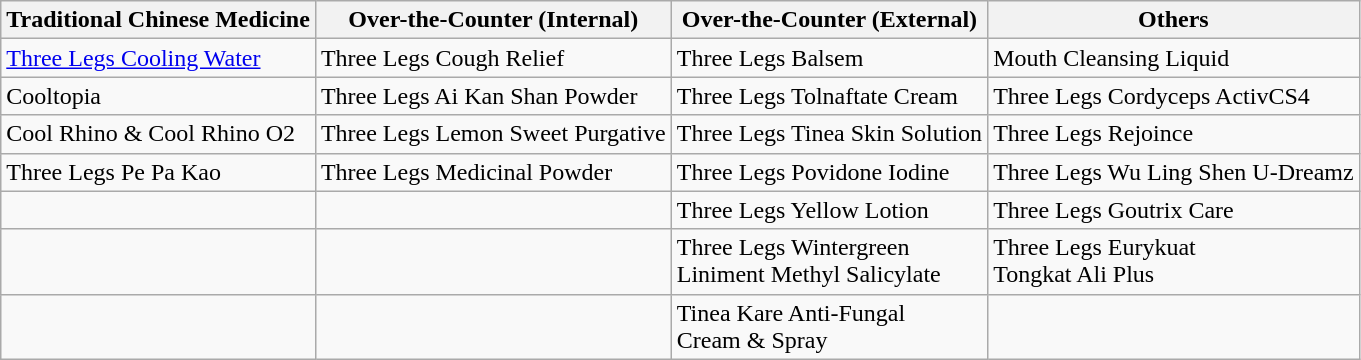<table class="wikitable">
<tr>
<th>Traditional Chinese Medicine</th>
<th>Over-the-Counter (Internal)</th>
<th>Over-the-Counter (External)</th>
<th>Others</th>
</tr>
<tr>
<td><a href='#'>Three Legs Cooling Water</a></td>
<td>Three Legs Cough Relief</td>
<td>Three Legs Balsem</td>
<td>Mouth Cleansing Liquid</td>
</tr>
<tr>
<td>Cooltopia</td>
<td>Three Legs Ai Kan Shan Powder</td>
<td>Three Legs Tolnaftate Cream</td>
<td>Three Legs Cordyceps ActivCS4</td>
</tr>
<tr>
<td>Cool Rhino & Cool Rhino O2</td>
<td>Three Legs Lemon Sweet Purgative</td>
<td>Three Legs Tinea Skin Solution</td>
<td>Three Legs Rejoince</td>
</tr>
<tr>
<td>Three Legs Pe Pa Kao</td>
<td>Three Legs Medicinal Powder</td>
<td>Three Legs Povidone Iodine</td>
<td>Three Legs Wu Ling Shen U-Dreamz</td>
</tr>
<tr>
<td></td>
<td></td>
<td>Three Legs Yellow Lotion</td>
<td>Three Legs Goutrix Care</td>
</tr>
<tr>
<td></td>
<td></td>
<td>Three Legs Wintergreen<br>Liniment Methyl Salicylate</td>
<td>Three Legs Eurykuat<br>Tongkat Ali Plus</td>
</tr>
<tr>
<td></td>
<td></td>
<td>Tinea Kare Anti-Fungal<br>Cream & Spray</td>
<td></td>
</tr>
</table>
